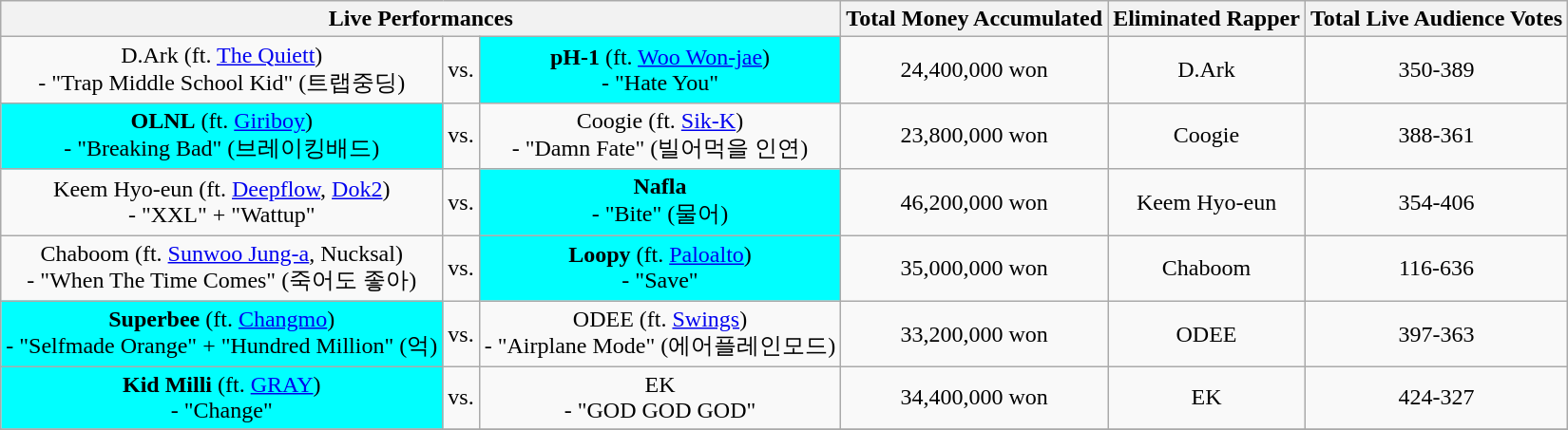<table class="wikitable" border="2" style="text-align:center">
<tr>
<th colspan="3">Live Performances</th>
<th>Total Money Accumulated</th>
<th>Eliminated Rapper</th>
<th>Total Live Audience Votes</th>
</tr>
<tr>
<td>D.Ark (ft. <a href='#'>The Quiett</a>) <br> - "Trap Middle School Kid" (트랩중딩)</td>
<td>vs.</td>
<td style="background:aqua"><strong>pH-1</strong> (ft. <a href='#'>Woo Won-jae</a>) <br> - "Hate You"</td>
<td>24,400,000 won</td>
<td>D.Ark</td>
<td>350-389</td>
</tr>
<tr>
<td style="background:aqua"><strong>OLNL</strong> (ft. <a href='#'>Giriboy</a>) <br> - "Breaking Bad" (브레이킹배드)</td>
<td>vs.</td>
<td>Coogie (ft. <a href='#'>Sik-K</a>) <br> - "Damn Fate" (빌어먹을 인연)</td>
<td>23,800,000 won</td>
<td>Coogie</td>
<td>388-361</td>
</tr>
<tr>
<td>Keem Hyo-eun (ft. <a href='#'>Deepflow</a>, <a href='#'>Dok2</a>) <br> - "XXL" + "Wattup"</td>
<td>vs.</td>
<td style="background:aqua"><strong>Nafla</strong> <br> - "Bite" (물어)</td>
<td>46,200,000 won</td>
<td>Keem Hyo-eun</td>
<td>354-406</td>
</tr>
<tr>
<td>Chaboom (ft. <a href='#'>Sunwoo Jung-a</a>, Nucksal) <br> - "When The Time Comes" (죽어도 좋아)</td>
<td>vs.</td>
<td style="background:aqua"><strong>Loopy</strong> (ft. <a href='#'>Paloalto</a>) <br> - "Save"</td>
<td>35,000,000 won</td>
<td>Chaboom</td>
<td>116-636</td>
</tr>
<tr>
<td style="background:aqua"><strong>Superbee</strong> (ft. <a href='#'>Changmo</a>) <br> - "Selfmade Orange" + "Hundred Million" (억)</td>
<td>vs.</td>
<td>ODEE (ft. <a href='#'>Swings</a>) <br> - "Airplane Mode" (에어플레인모드)</td>
<td>33,200,000 won</td>
<td>ODEE</td>
<td>397-363</td>
</tr>
<tr>
<td style="background:aqua"><strong>Kid Milli</strong> (ft. <a href='#'>GRAY</a>) <br> - "Change"</td>
<td>vs.</td>
<td>EK <br> - "GOD GOD GOD"</td>
<td>34,400,000 won</td>
<td>EK</td>
<td>424-327</td>
</tr>
<tr>
</tr>
</table>
